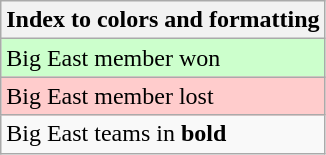<table class="wikitable">
<tr>
<th>Index to colors and formatting</th>
</tr>
<tr bgcolor=#ccffcc>
<td>Big East member won</td>
</tr>
<tr bgcolor=#ffcccc>
<td>Big East member lost</td>
</tr>
<tr>
<td>Big East teams in <strong>bold</strong></td>
</tr>
</table>
